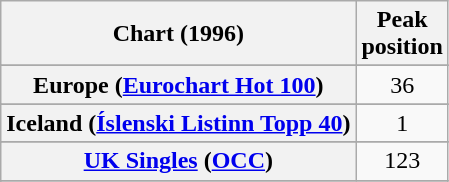<table class="wikitable sortable plainrowheaders" style="text-align:center">
<tr>
<th>Chart (1996)</th>
<th>Peak<br>position</th>
</tr>
<tr>
</tr>
<tr>
</tr>
<tr>
</tr>
<tr>
</tr>
<tr>
<th scope="row">Europe (<a href='#'>Eurochart Hot 100</a>)</th>
<td>36</td>
</tr>
<tr>
</tr>
<tr>
<th scope="row">Iceland (<a href='#'>Íslenski Listinn Topp 40</a>)</th>
<td>1</td>
</tr>
<tr>
</tr>
<tr>
</tr>
<tr>
</tr>
<tr>
<th scope="row"><a href='#'>UK Singles</a> (<a href='#'>OCC</a>)</th>
<td>123</td>
</tr>
<tr>
</tr>
<tr>
</tr>
</table>
